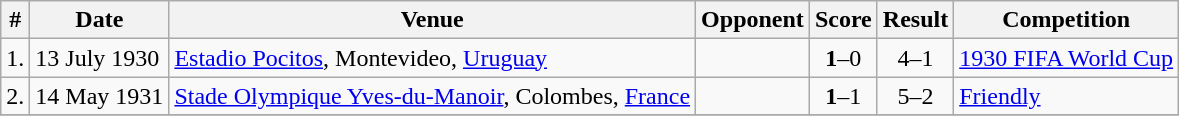<table class="wikitable sortable" style="font-size:100%">
<tr>
<th>#</th>
<th>Date</th>
<th>Venue</th>
<th>Opponent</th>
<th>Score</th>
<th>Result</th>
<th>Competition</th>
</tr>
<tr>
<td align=center>1.</td>
<td>13 July 1930</td>
<td><a href='#'>Estadio Pocitos</a>, Montevideo, <a href='#'>Uruguay</a></td>
<td></td>
<td align=center><strong>1</strong>–0</td>
<td align=center>4–1</td>
<td><a href='#'>1930 FIFA World Cup</a></td>
</tr>
<tr>
<td align=center>2.</td>
<td>14 May 1931</td>
<td><a href='#'>Stade Olympique Yves-du-Manoir</a>, Colombes, <a href='#'>France</a></td>
<td></td>
<td align=center><strong>1</strong>–1</td>
<td align=center>5–2</td>
<td><a href='#'>Friendly</a></td>
</tr>
<tr>
</tr>
</table>
